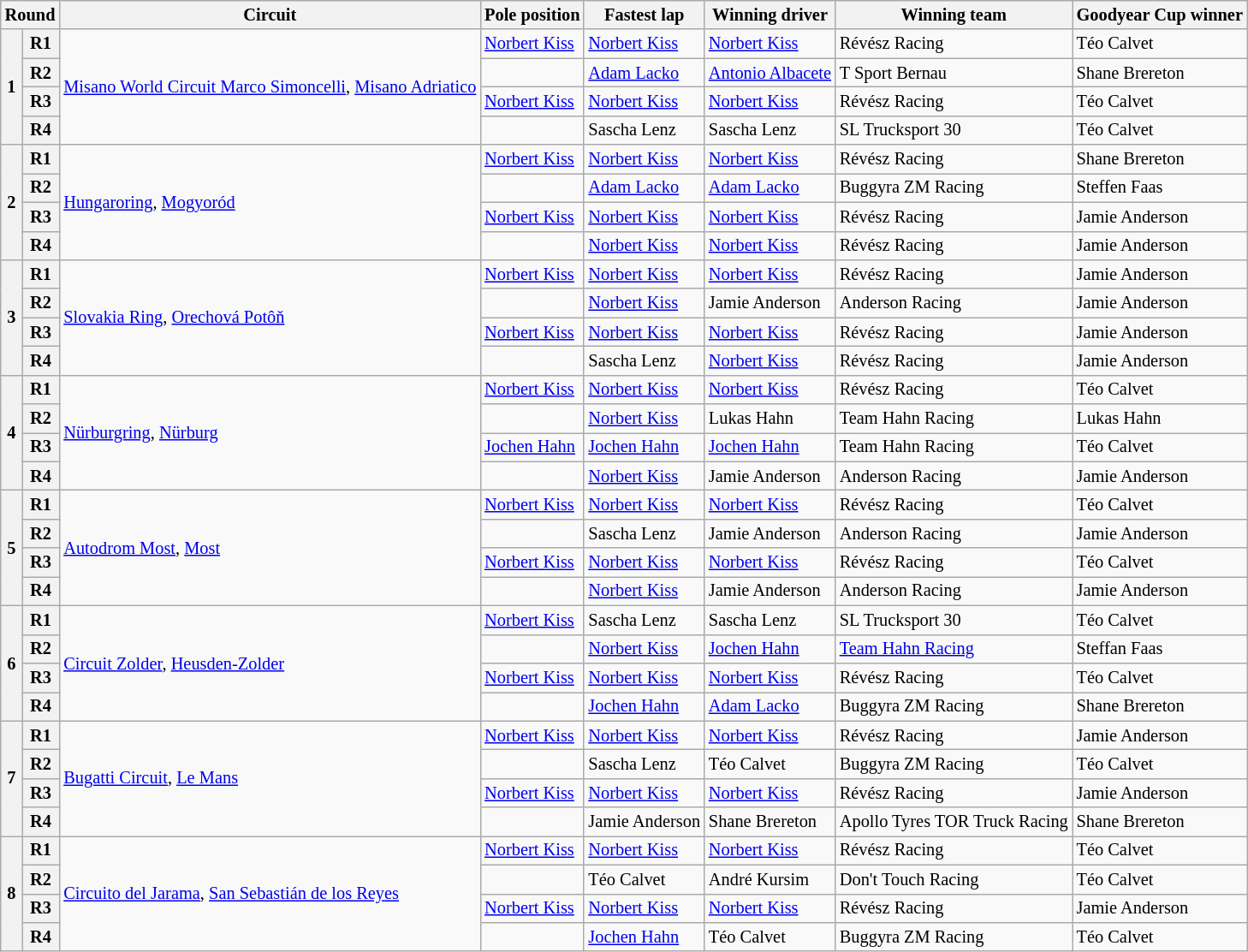<table class="wikitable" style="font-size: 85%">
<tr>
<th colspan=2>Round</th>
<th>Circuit</th>
<th>Pole position</th>
<th>Fastest lap</th>
<th>Winning driver</th>
<th>Winning team</th>
<th>Goodyear Cup winner</th>
</tr>
<tr>
<th rowspan=4>1</th>
<th>R1</th>
<td rowspan=4 nowrap> <a href='#'>Misano World Circuit Marco Simoncelli</a>, <a href='#'>Misano Adriatico</a></td>
<td> <a href='#'>Norbert Kiss</a></td>
<td> <a href='#'>Norbert Kiss</a></td>
<td> <a href='#'>Norbert Kiss</a></td>
<td> Révész Racing</td>
<td> Téo Calvet</td>
</tr>
<tr>
<th>R2</th>
<td></td>
<td> <a href='#'>Adam Lacko</a></td>
<td nowrap> <a href='#'>Antonio Albacete</a></td>
<td> T Sport Bernau</td>
<td> Shane Brereton</td>
</tr>
<tr>
<th>R3</th>
<td> <a href='#'>Norbert Kiss</a></td>
<td> <a href='#'>Norbert Kiss</a></td>
<td> <a href='#'>Norbert Kiss</a></td>
<td> Révész Racing</td>
<td> Téo Calvet</td>
</tr>
<tr>
<th>R4</th>
<td></td>
<td> Sascha Lenz</td>
<td> Sascha Lenz</td>
<td> SL Trucksport 30</td>
<td> Téo Calvet</td>
</tr>
<tr>
<th rowspan=4>2</th>
<th>R1</th>
<td rowspan=4> <a href='#'>Hungaroring</a>, <a href='#'>Mogyoród</a></td>
<td> <a href='#'>Norbert Kiss</a></td>
<td> <a href='#'>Norbert Kiss</a></td>
<td> <a href='#'>Norbert Kiss</a></td>
<td> Révész Racing</td>
<td> Shane Brereton</td>
</tr>
<tr>
<th>R2</th>
<td></td>
<td> <a href='#'>Adam Lacko</a></td>
<td> <a href='#'>Adam Lacko</a></td>
<td> Buggyra ZM Racing</td>
<td> Steffen Faas</td>
</tr>
<tr>
<th>R3</th>
<td> <a href='#'>Norbert Kiss</a></td>
<td> <a href='#'>Norbert Kiss</a></td>
<td> <a href='#'>Norbert Kiss</a></td>
<td> Révész Racing</td>
<td nowrap> Jamie Anderson</td>
</tr>
<tr>
<th>R4</th>
<td></td>
<td> <a href='#'>Norbert Kiss</a></td>
<td> <a href='#'>Norbert Kiss</a></td>
<td> Révész Racing</td>
<td> Jamie Anderson</td>
</tr>
<tr>
<th rowspan=4>3</th>
<th>R1</th>
<td rowspan=4> <a href='#'>Slovakia Ring</a>, <a href='#'>Orechová Potôň</a></td>
<td> <a href='#'>Norbert Kiss</a></td>
<td> <a href='#'>Norbert Kiss</a></td>
<td> <a href='#'>Norbert Kiss</a></td>
<td> Révész Racing</td>
<td> Jamie Anderson</td>
</tr>
<tr>
<th>R2</th>
<td></td>
<td> <a href='#'>Norbert Kiss</a></td>
<td> Jamie Anderson</td>
<td> Anderson Racing</td>
<td> Jamie Anderson</td>
</tr>
<tr>
<th>R3</th>
<td> <a href='#'>Norbert Kiss</a></td>
<td> <a href='#'>Norbert Kiss</a></td>
<td> <a href='#'>Norbert Kiss</a></td>
<td> Révész Racing</td>
<td> Jamie Anderson</td>
</tr>
<tr>
<th>R4</th>
<td></td>
<td> Sascha Lenz</td>
<td> <a href='#'>Norbert Kiss</a></td>
<td> Révész Racing</td>
<td> Jamie Anderson</td>
</tr>
<tr>
<th rowspan=4>4</th>
<th>R1</th>
<td rowspan=4> <a href='#'>Nürburgring</a>, <a href='#'>Nürburg</a></td>
<td> <a href='#'>Norbert Kiss</a></td>
<td> <a href='#'>Norbert Kiss</a></td>
<td> <a href='#'>Norbert Kiss</a></td>
<td> Révész Racing</td>
<td> Téo Calvet</td>
</tr>
<tr>
<th>R2</th>
<td></td>
<td> <a href='#'>Norbert Kiss</a></td>
<td> Lukas Hahn</td>
<td> Team Hahn Racing</td>
<td> Lukas Hahn</td>
</tr>
<tr>
<th>R3</th>
<td nowrap> <a href='#'>Jochen Hahn</a></td>
<td> <a href='#'>Jochen Hahn</a></td>
<td> <a href='#'>Jochen Hahn</a></td>
<td> Team Hahn Racing</td>
<td> Téo Calvet</td>
</tr>
<tr>
<th>R4</th>
<td></td>
<td> <a href='#'>Norbert Kiss</a></td>
<td> Jamie Anderson</td>
<td> Anderson Racing</td>
<td> Jamie Anderson</td>
</tr>
<tr>
<th rowspan=4>5</th>
<th>R1</th>
<td rowspan=4> <a href='#'>Autodrom Most</a>, <a href='#'>Most</a></td>
<td> <a href='#'>Norbert Kiss</a></td>
<td> <a href='#'>Norbert Kiss</a></td>
<td> <a href='#'>Norbert Kiss</a></td>
<td> Révész Racing</td>
<td> Téo Calvet</td>
</tr>
<tr>
<th>R2</th>
<td></td>
<td> Sascha Lenz</td>
<td> Jamie Anderson</td>
<td> Anderson Racing</td>
<td> Jamie Anderson</td>
</tr>
<tr>
<th>R3</th>
<td> <a href='#'>Norbert Kiss</a></td>
<td> <a href='#'>Norbert Kiss</a></td>
<td> <a href='#'>Norbert Kiss</a></td>
<td> Révész Racing</td>
<td> Téo Calvet</td>
</tr>
<tr>
<th>R4</th>
<td></td>
<td> <a href='#'>Norbert Kiss</a></td>
<td> Jamie Anderson</td>
<td> Anderson Racing</td>
<td> Jamie Anderson</td>
</tr>
<tr>
<th rowspan=4>6</th>
<th>R1</th>
<td rowspan=4> <a href='#'>Circuit Zolder</a>, <a href='#'>Heusden-Zolder</a></td>
<td> <a href='#'>Norbert Kiss</a></td>
<td> Sascha Lenz</td>
<td> Sascha Lenz</td>
<td> SL Trucksport 30</td>
<td> Téo Calvet</td>
</tr>
<tr>
<th>R2</th>
<td></td>
<td> <a href='#'>Norbert Kiss</a></td>
<td> <a href='#'>Jochen Hahn</a></td>
<td> <a href='#'>Team Hahn Racing</a></td>
<td> Steffan Faas</td>
</tr>
<tr>
<th>R3</th>
<td> <a href='#'>Norbert Kiss</a></td>
<td> <a href='#'>Norbert Kiss</a></td>
<td> <a href='#'>Norbert Kiss</a></td>
<td> Révész Racing</td>
<td> Téo Calvet</td>
</tr>
<tr>
<th>R4</th>
<td></td>
<td> <a href='#'>Jochen Hahn</a></td>
<td> <a href='#'>Adam Lacko</a></td>
<td> Buggyra ZM Racing</td>
<td> Shane Brereton</td>
</tr>
<tr>
<th rowspan=4>7</th>
<th>R1</th>
<td rowspan=4> <a href='#'>Bugatti Circuit</a>, <a href='#'>Le Mans</a></td>
<td> <a href='#'>Norbert Kiss</a></td>
<td> <a href='#'>Norbert Kiss</a></td>
<td> <a href='#'>Norbert Kiss</a></td>
<td> Révész Racing</td>
<td> Jamie Anderson</td>
</tr>
<tr>
<th>R2</th>
<td></td>
<td> Sascha Lenz</td>
<td> Téo Calvet</td>
<td> Buggyra ZM Racing</td>
<td> Téo Calvet</td>
</tr>
<tr>
<th>R3</th>
<td> <a href='#'>Norbert Kiss</a></td>
<td> <a href='#'>Norbert Kiss</a></td>
<td> <a href='#'>Norbert Kiss</a></td>
<td> Révész Racing</td>
<td> Jamie Anderson</td>
</tr>
<tr>
<th>R4</th>
<td></td>
<td nowrap> Jamie Anderson</td>
<td> Shane Brereton</td>
<td nowrap> Apollo Tyres TOR Truck Racing</td>
<td> Shane Brereton</td>
</tr>
<tr>
<th rowspan=4>8</th>
<th>R1</th>
<td rowspan=4> <a href='#'>Circuito del Jarama</a>, <a href='#'>San Sebastián de los Reyes</a></td>
<td> <a href='#'>Norbert Kiss</a></td>
<td> <a href='#'>Norbert Kiss</a></td>
<td> <a href='#'>Norbert Kiss</a></td>
<td> Révész Racing</td>
<td> Téo Calvet</td>
</tr>
<tr>
<th>R2</th>
<td></td>
<td> Téo Calvet</td>
<td> André Kursim</td>
<td> Don't Touch Racing</td>
<td> Téo Calvet</td>
</tr>
<tr>
<th>R3</th>
<td> <a href='#'>Norbert Kiss</a></td>
<td> <a href='#'>Norbert Kiss</a></td>
<td> <a href='#'>Norbert Kiss</a></td>
<td> Révész Racing</td>
<td> Jamie Anderson</td>
</tr>
<tr>
<th>R4</th>
<td></td>
<td> <a href='#'>Jochen Hahn</a></td>
<td> Téo Calvet</td>
<td> Buggyra ZM Racing</td>
<td> Téo Calvet</td>
</tr>
</table>
